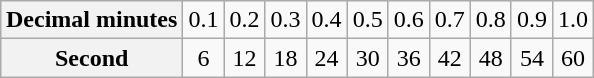<table class="wikitable" style="margin: auto; text-align: center;">
<tr>
<th>Decimal minutes</th>
<td>0.1</td>
<td>0.2</td>
<td>0.3</td>
<td>0.4</td>
<td>0.5</td>
<td>0.6</td>
<td>0.7</td>
<td>0.8</td>
<td>0.9</td>
<td>1.0</td>
</tr>
<tr>
<th>Second</th>
<td>6</td>
<td>12</td>
<td>18</td>
<td>24</td>
<td>30</td>
<td>36</td>
<td>42</td>
<td>48</td>
<td>54</td>
<td>60</td>
</tr>
</table>
